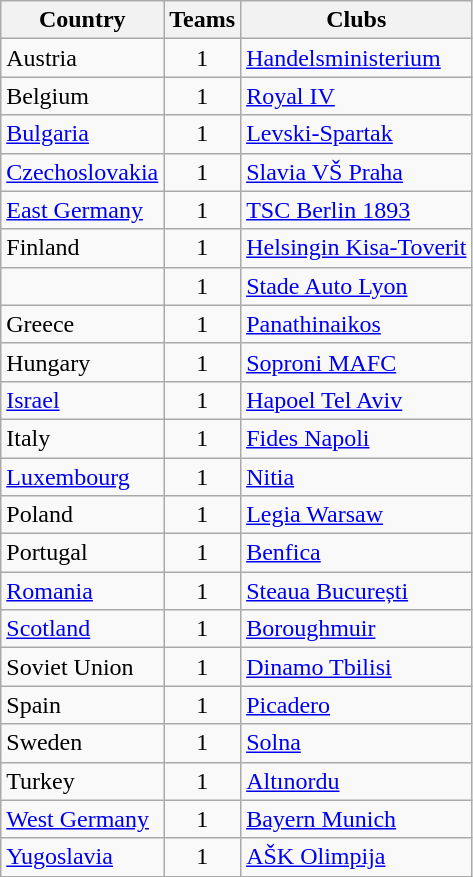<table class="wikitable" style="margin-left:0.5em;">
<tr>
<th>Country</th>
<th>Teams</th>
<th colspan=5>Clubs</th>
</tr>
<tr>
<td> Austria</td>
<td align=center>1</td>
<td><a href='#'>Handelsministerium</a></td>
</tr>
<tr>
<td> Belgium</td>
<td align=center>1</td>
<td><a href='#'>Royal IV</a></td>
</tr>
<tr>
<td> <a href='#'>Bulgaria</a></td>
<td align=center>1</td>
<td><a href='#'>Levski-Spartak</a></td>
</tr>
<tr>
<td> <a href='#'>Czechoslovakia</a></td>
<td align=center>1</td>
<td><a href='#'>Slavia VŠ Praha</a></td>
</tr>
<tr>
<td> <a href='#'>East Germany</a></td>
<td align=center>1</td>
<td><a href='#'>TSC Berlin 1893</a></td>
</tr>
<tr>
<td> Finland</td>
<td align=center>1</td>
<td><a href='#'>Helsingin Kisa-Toverit</a></td>
</tr>
<tr>
<td></td>
<td align=center>1</td>
<td><a href='#'>Stade Auto Lyon</a></td>
</tr>
<tr>
<td> Greece</td>
<td align=center>1</td>
<td><a href='#'>Panathinaikos</a></td>
</tr>
<tr>
<td> Hungary</td>
<td align=center>1</td>
<td><a href='#'>Soproni MAFC</a></td>
</tr>
<tr>
<td> <a href='#'>Israel</a></td>
<td align=center>1</td>
<td><a href='#'>Hapoel Tel Aviv</a></td>
</tr>
<tr>
<td> Italy</td>
<td align=center>1</td>
<td><a href='#'>Fides Napoli</a></td>
</tr>
<tr>
<td> <a href='#'>Luxembourg</a></td>
<td align=center>1</td>
<td><a href='#'>Nitia</a></td>
</tr>
<tr>
<td> Poland</td>
<td align=center>1</td>
<td><a href='#'>Legia Warsaw</a></td>
</tr>
<tr>
<td> Portugal</td>
<td align=center>1</td>
<td><a href='#'>Benfica</a></td>
</tr>
<tr>
<td> <a href='#'>Romania</a></td>
<td align=center>1</td>
<td><a href='#'>Steaua București</a></td>
</tr>
<tr>
<td> <a href='#'>Scotland</a></td>
<td align=center>1</td>
<td><a href='#'>Boroughmuir</a></td>
</tr>
<tr>
<td> Soviet Union</td>
<td align=center>1</td>
<td><a href='#'>Dinamo Tbilisi</a></td>
</tr>
<tr>
<td> Spain</td>
<td align=center>1</td>
<td><a href='#'>Picadero</a></td>
</tr>
<tr>
<td> Sweden</td>
<td align=center>1</td>
<td><a href='#'>Solna</a></td>
</tr>
<tr>
<td> Turkey</td>
<td align=center>1</td>
<td><a href='#'>Altınordu</a></td>
</tr>
<tr>
<td> <a href='#'>West Germany</a></td>
<td align=center>1</td>
<td><a href='#'>Bayern Munich</a></td>
</tr>
<tr>
<td> <a href='#'>Yugoslavia</a></td>
<td align=center>1</td>
<td><a href='#'>AŠK Olimpija</a></td>
</tr>
</table>
